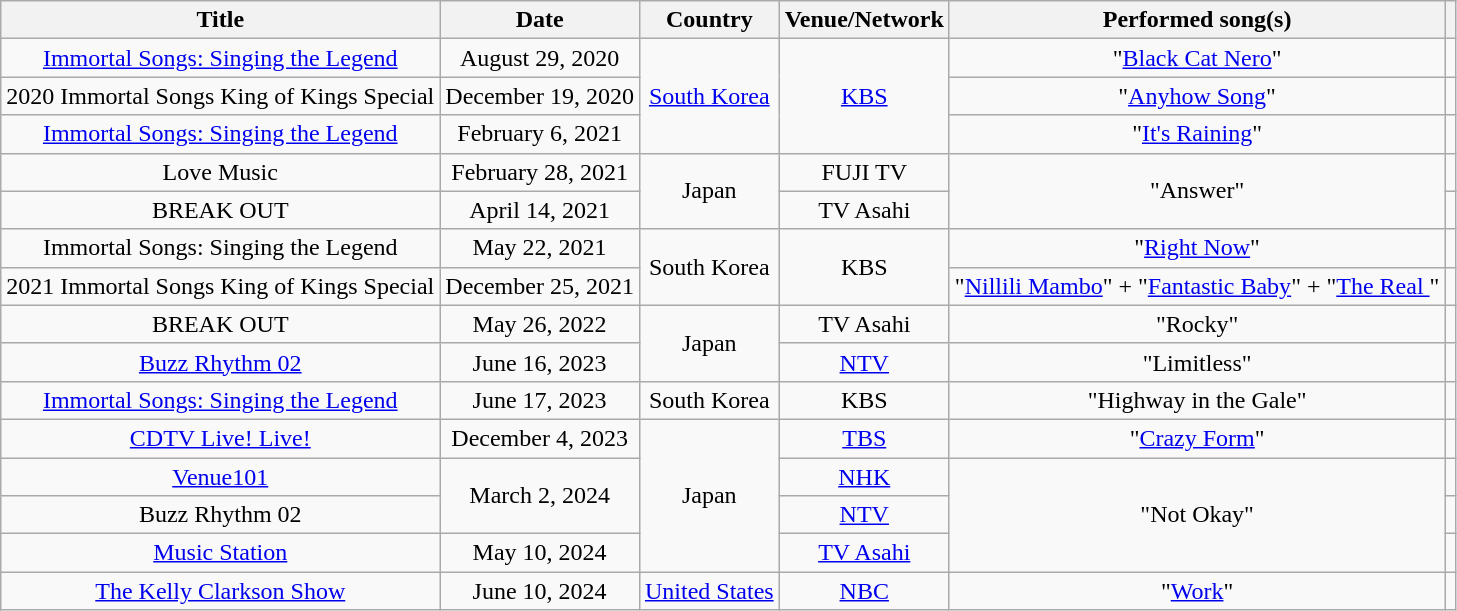<table class="wikitable" style="text-align:center">
<tr>
<th>Title</th>
<th>Date</th>
<th>Country</th>
<th>Venue/Network</th>
<th>Performed song(s)</th>
<th></th>
</tr>
<tr>
<td><a href='#'>Immortal Songs: Singing the Legend</a></td>
<td>August 29, 2020</td>
<td rowspan="3"><a href='#'>South Korea</a></td>
<td rowspan="3"><a href='#'>KBS</a></td>
<td>"<a href='#'>Black Cat Nero</a>"</td>
<td></td>
</tr>
<tr>
<td>2020 Immortal Songs King of Kings Special</td>
<td>December 19, 2020</td>
<td>"<a href='#'>Anyhow Song</a>"</td>
<td></td>
</tr>
<tr>
<td><a href='#'>Immortal Songs: Singing the Legend</a></td>
<td>February 6, 2021</td>
<td>"<a href='#'>It's Raining</a>"</td>
<td></td>
</tr>
<tr>
<td>Love Music</td>
<td>February 28, 2021</td>
<td rowspan="2">Japan</td>
<td>FUJI TV</td>
<td rowspan="2">"Answer" </td>
<td></td>
</tr>
<tr>
<td>BREAK OUT</td>
<td>April 14, 2021</td>
<td>TV Asahi</td>
<td></td>
</tr>
<tr>
<td>Immortal Songs: Singing the Legend</td>
<td>May 22, 2021</td>
<td rowspan="2">South Korea</td>
<td rowspan="2">KBS</td>
<td>"<a href='#'>Right Now</a>"</td>
<td></td>
</tr>
<tr>
<td>2021 Immortal Songs King of Kings Special</td>
<td>December 25, 2021</td>
<td>"<a href='#'>Nillili Mambo</a>" + "<a href='#'>Fantastic Baby</a>" + "<a href='#'>The Real </a>"</td>
<td></td>
</tr>
<tr>
<td>BREAK OUT</td>
<td>May 26, 2022</td>
<td rowspan="2">Japan</td>
<td>TV Asahi</td>
<td>"Rocky" </td>
<td></td>
</tr>
<tr>
<td><a href='#'>Buzz Rhythm 02</a></td>
<td>June 16, 2023</td>
<td><a href='#'>NTV</a></td>
<td>"Limitless"</td>
<td></td>
</tr>
<tr>
<td><a href='#'>Immortal Songs: Singing the Legend</a></td>
<td>June 17, 2023</td>
<td>South Korea</td>
<td>KBS</td>
<td>"Highway in the Gale"</td>
<td></td>
</tr>
<tr>
<td><a href='#'>CDTV Live! Live!</a></td>
<td>December 4, 2023</td>
<td rowspan="4">Japan</td>
<td><a href='#'>TBS</a></td>
<td>"<a href='#'>Crazy Form</a>"</td>
<td></td>
</tr>
<tr>
<td><a href='#'>Venue101</a></td>
<td rowspan="2">March 2, 2024</td>
<td><a href='#'>NHK</a></td>
<td rowspan="3">"Not Okay"</td>
<td></td>
</tr>
<tr>
<td>Buzz Rhythm 02</td>
<td><a href='#'>NTV</a></td>
<td></td>
</tr>
<tr>
<td><a href='#'>Music Station</a></td>
<td>May 10, 2024</td>
<td><a href='#'>TV Asahi</a></td>
<td></td>
</tr>
<tr>
<td><a href='#'>The Kelly Clarkson Show</a></td>
<td>June 10, 2024</td>
<td><a href='#'>United States</a></td>
<td><a href='#'>NBC</a></td>
<td>"<a href='#'>Work</a>"</td>
<td></td>
</tr>
</table>
